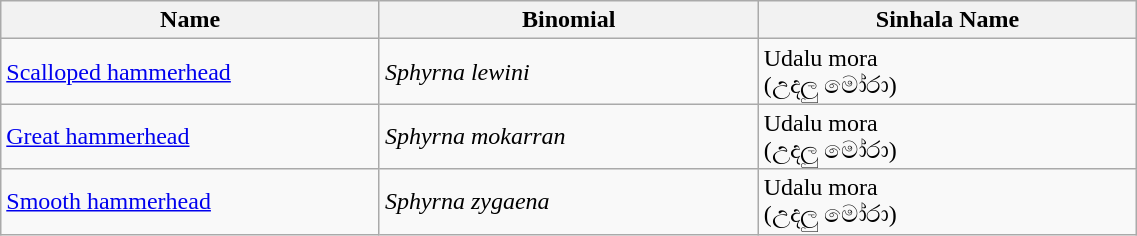<table width=60% class="wikitable">
<tr>
<th width=20%>Name</th>
<th width=20%>Binomial</th>
<th width=20%>Sinhala Name</th>
</tr>
<tr>
<td><a href='#'>Scalloped hammerhead</a><br></td>
<td><em>Sphyrna lewini</em></td>
<td>Udalu mora <br> (උදලු මෝරා)</td>
</tr>
<tr>
<td><a href='#'>Great hammerhead</a><br></td>
<td><em>Sphyrna mokarran</em></td>
<td>Udalu mora <br> (උදලු මෝරා)</td>
</tr>
<tr>
<td><a href='#'>Smooth hammerhead</a><br></td>
<td><em>Sphyrna zygaena</em></td>
<td>Udalu mora <br> (උදලු මෝරා)</td>
</tr>
</table>
